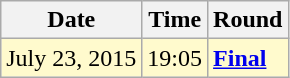<table class="wikitable">
<tr>
<th>Date</th>
<th>Time</th>
<th>Round</th>
</tr>
<tr style=background:lemonchiffon>
<td>July 23, 2015</td>
<td>19:05</td>
<td><strong><a href='#'>Final</a></strong></td>
</tr>
</table>
